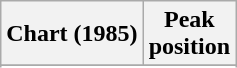<table class="wikitable sortable plainrowheaders" style="text-align:center">
<tr>
<th>Chart (1985)</th>
<th>Peak<br>position</th>
</tr>
<tr>
</tr>
<tr>
</tr>
</table>
